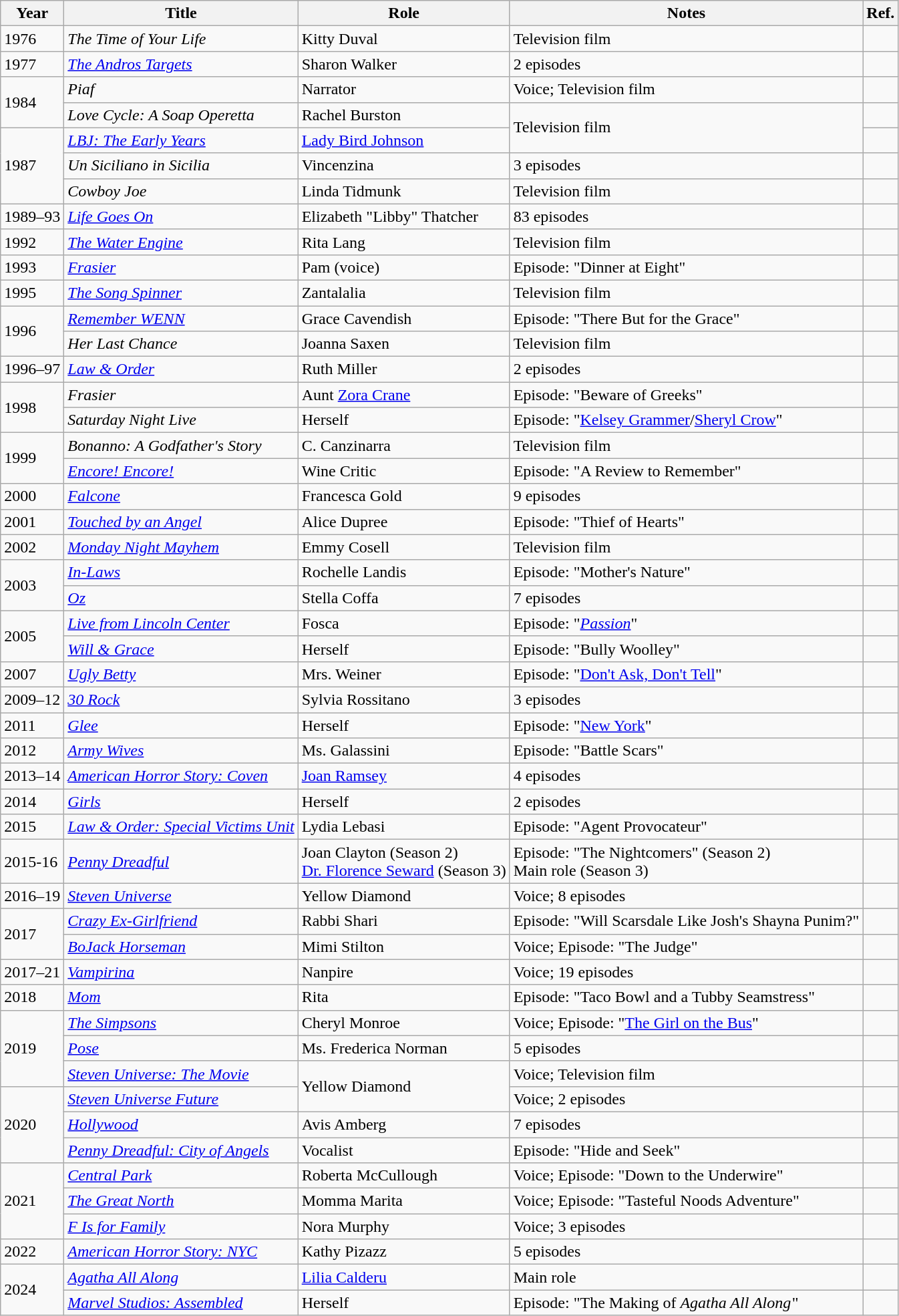<table class="wikitable sortable">
<tr>
<th>Year</th>
<th>Title</th>
<th>Role</th>
<th>Notes</th>
<th class="unsortable">Ref.</th>
</tr>
<tr>
<td>1976</td>
<td><em>The Time of Your Life</em></td>
<td>Kitty Duval</td>
<td>Television film</td>
<td></td>
</tr>
<tr>
<td>1977</td>
<td><em><a href='#'>The Andros Targets</a></em></td>
<td>Sharon Walker</td>
<td>2 episodes</td>
<td></td>
</tr>
<tr>
<td rowspan="2">1984</td>
<td><em>Piaf</em></td>
<td>Narrator</td>
<td>Voice; Television film</td>
<td></td>
</tr>
<tr>
<td><em>Love Cycle: A Soap Operetta</em></td>
<td>Rachel Burston</td>
<td rowspan="2">Television film</td>
<td></td>
</tr>
<tr>
<td rowspan="3">1987</td>
<td><em><a href='#'>LBJ: The Early Years</a></em></td>
<td><a href='#'>Lady Bird Johnson</a></td>
<td></td>
</tr>
<tr>
<td><em>Un Siciliano in Sicilia</em></td>
<td>Vincenzina</td>
<td>3 episodes</td>
<td></td>
</tr>
<tr>
<td><em>Cowboy Joe</em></td>
<td>Linda Tidmunk</td>
<td>Television film</td>
<td></td>
</tr>
<tr>
<td>1989–93</td>
<td><em><a href='#'>Life Goes On</a></em></td>
<td>Elizabeth "Libby" Thatcher</td>
<td>83 episodes</td>
<td></td>
</tr>
<tr>
<td>1992</td>
<td><em><a href='#'>The Water Engine</a></em></td>
<td>Rita Lang</td>
<td>Television film</td>
<td></td>
</tr>
<tr>
<td>1993</td>
<td><em><a href='#'>Frasier</a></em></td>
<td>Pam (voice)</td>
<td>Episode: "Dinner at Eight"</td>
<td></td>
</tr>
<tr>
<td>1995</td>
<td><em><a href='#'>The Song Spinner</a></em></td>
<td>Zantalalia</td>
<td>Television film</td>
<td></td>
</tr>
<tr>
<td rowspan="2">1996</td>
<td><em><a href='#'>Remember WENN</a></em></td>
<td>Grace Cavendish</td>
<td>Episode: "There But for the Grace"</td>
<td></td>
</tr>
<tr>
<td><em>Her Last Chance</em></td>
<td>Joanna Saxen</td>
<td>Television film</td>
<td></td>
</tr>
<tr>
<td>1996–97</td>
<td><em><a href='#'>Law & Order</a></em></td>
<td>Ruth Miller</td>
<td>2 episodes</td>
<td></td>
</tr>
<tr>
<td rowspan="2">1998</td>
<td><em>Frasier</em></td>
<td>Aunt <a href='#'>Zora Crane</a></td>
<td>Episode: "Beware of Greeks"</td>
<td></td>
</tr>
<tr>
<td><em>Saturday Night Live</em></td>
<td>Herself</td>
<td>Episode: "<a href='#'>Kelsey Grammer</a>/<a href='#'>Sheryl Crow</a>"</td>
<td></td>
</tr>
<tr>
<td rowspan="2">1999</td>
<td><em>Bonanno: A Godfather's Story</em></td>
<td>C. Canzinarra</td>
<td>Television film</td>
<td></td>
</tr>
<tr>
<td><em><a href='#'>Encore! Encore!</a></em></td>
<td>Wine Critic</td>
<td>Episode: "A Review to Remember"</td>
<td></td>
</tr>
<tr>
<td>2000</td>
<td><em><a href='#'>Falcone</a></em></td>
<td>Francesca Gold</td>
<td>9 episodes</td>
<td></td>
</tr>
<tr>
<td>2001</td>
<td><em><a href='#'>Touched by an Angel</a></em></td>
<td>Alice Dupree</td>
<td>Episode: "Thief of Hearts"</td>
<td></td>
</tr>
<tr>
<td>2002</td>
<td><em><a href='#'>Monday Night Mayhem</a></em></td>
<td>Emmy Cosell</td>
<td>Television film</td>
<td></td>
</tr>
<tr>
<td rowspan="2">2003</td>
<td><em><a href='#'>In-Laws</a></em></td>
<td>Rochelle Landis</td>
<td>Episode: "Mother's Nature"</td>
<td></td>
</tr>
<tr>
<td><em><a href='#'>Oz</a></em></td>
<td>Stella Coffa</td>
<td>7 episodes</td>
<td></td>
</tr>
<tr>
<td rowspan="2">2005</td>
<td><em><a href='#'>Live from Lincoln Center</a></em></td>
<td>Fosca</td>
<td>Episode: "<em><a href='#'>Passion</a></em>"</td>
<td></td>
</tr>
<tr>
<td><em><a href='#'>Will & Grace</a></em></td>
<td>Herself</td>
<td>Episode: "Bully Woolley"</td>
<td></td>
</tr>
<tr>
<td>2007</td>
<td><em><a href='#'>Ugly Betty</a></em></td>
<td>Mrs. Weiner</td>
<td>Episode: "<a href='#'>Don't Ask, Don't Tell</a>"</td>
<td></td>
</tr>
<tr>
<td>2009–12</td>
<td><em><a href='#'>30 Rock</a></em></td>
<td>Sylvia Rossitano</td>
<td>3 episodes</td>
<td></td>
</tr>
<tr>
<td>2011</td>
<td><em><a href='#'>Glee</a></em></td>
<td>Herself</td>
<td>Episode: "<a href='#'>New York</a>"</td>
<td></td>
</tr>
<tr>
<td>2012</td>
<td><em><a href='#'>Army Wives</a></em></td>
<td>Ms. Galassini</td>
<td>Episode: "Battle Scars"</td>
<td></td>
</tr>
<tr>
<td>2013–14</td>
<td><em><a href='#'>American Horror Story: Coven</a></em></td>
<td><a href='#'>Joan Ramsey</a></td>
<td>4 episodes</td>
<td></td>
</tr>
<tr>
<td>2014</td>
<td><em><a href='#'>Girls</a></em></td>
<td>Herself</td>
<td>2 episodes</td>
<td></td>
</tr>
<tr>
<td>2015</td>
<td><em><a href='#'>Law & Order: Special Victims Unit</a></em></td>
<td>Lydia Lebasi</td>
<td>Episode: "Agent Provocateur"</td>
<td></td>
</tr>
<tr>
<td>2015-16</td>
<td><em><a href='#'>Penny Dreadful</a></em></td>
<td>Joan Clayton (Season 2) <br><a href='#'>Dr. Florence Seward</a> (Season 3)</td>
<td>Episode: "The Nightcomers" (Season 2) <br> Main role (Season 3)</td>
<td></td>
</tr>
<tr>
<td>2016–19</td>
<td><em><a href='#'>Steven Universe</a></em></td>
<td>Yellow Diamond</td>
<td>Voice; 8 episodes</td>
<td></td>
</tr>
<tr>
<td rowspan="2">2017</td>
<td><em><a href='#'>Crazy Ex-Girlfriend</a></em></td>
<td>Rabbi Shari</td>
<td>Episode: "Will Scarsdale Like Josh's Shayna Punim?"</td>
<td></td>
</tr>
<tr>
<td><em><a href='#'>BoJack Horseman</a></em></td>
<td>Mimi Stilton</td>
<td>Voice; Episode: "The Judge"</td>
<td></td>
</tr>
<tr>
<td>2017–21</td>
<td><em><a href='#'>Vampirina</a></em></td>
<td>Nanpire</td>
<td>Voice; 19 episodes</td>
<td></td>
</tr>
<tr>
<td>2018</td>
<td><em><a href='#'>Mom</a></em></td>
<td>Rita</td>
<td>Episode: "Taco Bowl and a Tubby Seamstress"</td>
<td></td>
</tr>
<tr>
<td rowspan="3">2019</td>
<td><em><a href='#'>The Simpsons</a></em></td>
<td>Cheryl Monroe</td>
<td>Voice; Episode: "<a href='#'>The Girl on the Bus</a>"</td>
<td></td>
</tr>
<tr>
<td><em><a href='#'>Pose</a></em></td>
<td>Ms. Frederica Norman</td>
<td>5 episodes</td>
<td></td>
</tr>
<tr>
<td><em><a href='#'>Steven Universe: The Movie</a></em></td>
<td rowspan="2">Yellow Diamond</td>
<td>Voice; Television film</td>
<td></td>
</tr>
<tr>
<td rowspan="3">2020</td>
<td><em><a href='#'>Steven Universe Future</a></em></td>
<td>Voice; 2 episodes</td>
<td></td>
</tr>
<tr>
<td><em><a href='#'>Hollywood</a></em></td>
<td>Avis Amberg</td>
<td>7 episodes</td>
<td></td>
</tr>
<tr>
<td><em><a href='#'>Penny Dreadful: City of Angels</a></em></td>
<td>Vocalist</td>
<td>Episode: "Hide and Seek"</td>
<td></td>
</tr>
<tr>
<td rowspan="3">2021</td>
<td><em><a href='#'>Central Park</a></em></td>
<td>Roberta McCullough</td>
<td>Voice; Episode: "Down to the Underwire"</td>
<td></td>
</tr>
<tr>
<td><em><a href='#'>The Great North</a></em></td>
<td>Momma Marita</td>
<td>Voice; Episode: "Tasteful Noods Adventure"</td>
<td></td>
</tr>
<tr>
<td><em><a href='#'>F Is for Family</a></em></td>
<td>Nora Murphy</td>
<td>Voice; 3 episodes</td>
<td></td>
</tr>
<tr>
<td>2022</td>
<td><em><a href='#'>American Horror Story: NYC</a></em></td>
<td>Kathy Pizazz</td>
<td>5 episodes</td>
<td></td>
</tr>
<tr>
<td rowspan=2>2024</td>
<td><em><a href='#'>Agatha All Along</a></em></td>
<td><a href='#'>Lilia Calderu</a></td>
<td>Main role</td>
<td></td>
</tr>
<tr>
<td><em><a href='#'>Marvel Studios: Assembled</a></em></td>
<td>Herself</td>
<td>Episode: "The Making of <em>Agatha All Along</em> "</td>
<td></td>
</tr>
</table>
